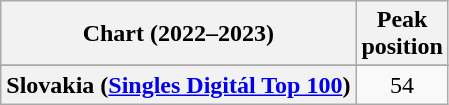<table class="wikitable sortable plainrowheaders" style="text-align:center;">
<tr>
<th>Chart (2022–2023)</th>
<th>Peak<br>position</th>
</tr>
<tr>
</tr>
<tr>
</tr>
<tr>
</tr>
<tr>
</tr>
<tr>
<th scope="row">Slovakia (<a href='#'>Singles Digitál Top 100</a>)</th>
<td>54</td>
</tr>
</table>
